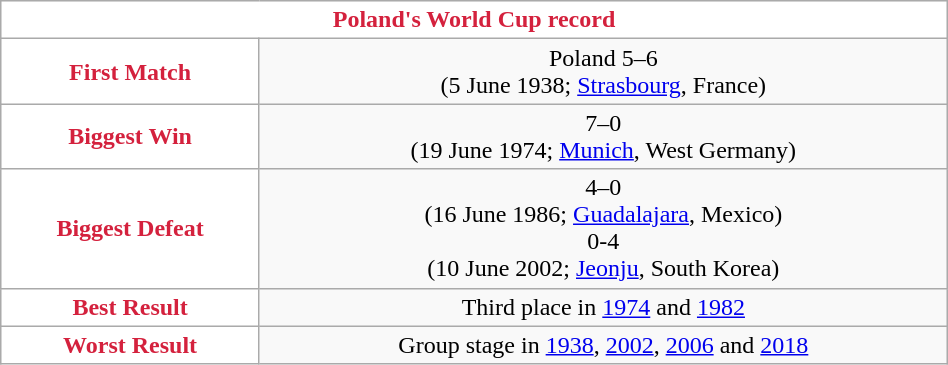<table class="wikitable collapsible collapsed" style="width:50%;text-align:center">
<tr>
<th style="background:white; color:#D4213D" colspan="2"><strong>Poland's World Cup record</strong></th>
</tr>
<tr>
<th style="background:white; color:#D4213D">First Match</th>
<td> Poland 5–6 <br> (5 June 1938; <a href='#'>Strasbourg</a>, France)</td>
</tr>
<tr>
<th style="background:white; color:#D4213D">Biggest Win</th>
<td> 7–0 <br> (19 June 1974; <a href='#'>Munich</a>, West Germany)</td>
</tr>
<tr>
<th style="background:white; color:#D4213D">Biggest Defeat</th>
<td> 4–0 <br> (16 June 1986; <a href='#'>Guadalajara</a>, Mexico)<br> 0-4 <br> (10 June 2002; <a href='#'>Jeonju</a>, South Korea)</td>
</tr>
<tr>
<th style="background:white; color:#D4213D">Best Result</th>
<td>Third place in <a href='#'>1974</a> and <a href='#'>1982</a></td>
</tr>
<tr>
<th style="background:white; color:#D4213D">Worst Result</th>
<td>Group stage in <a href='#'>1938</a>, <a href='#'>2002</a>, <a href='#'>2006</a> and <a href='#'>2018</a></td>
</tr>
</table>
